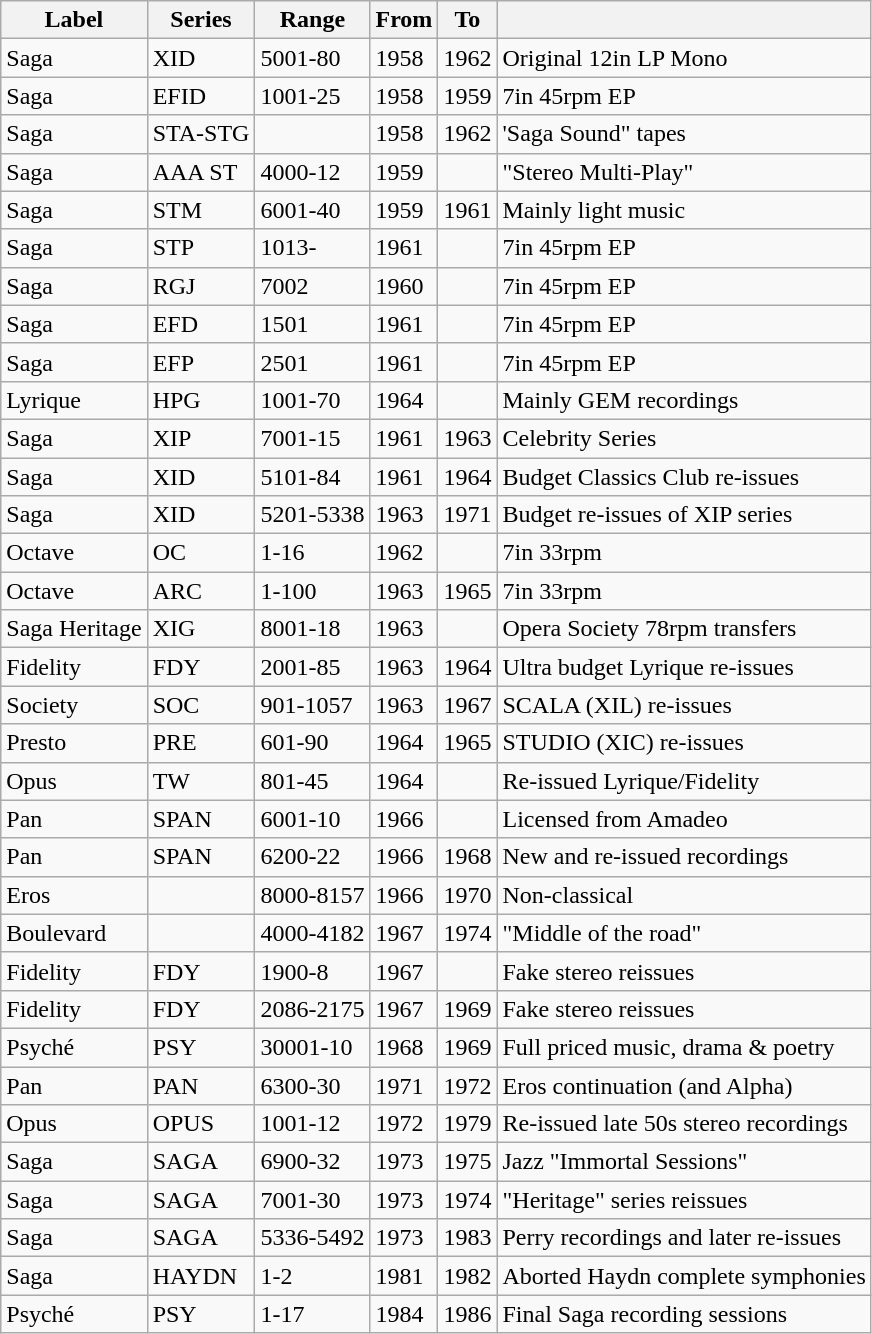<table class="wikitable">
<tr>
<th>Label</th>
<th>Series</th>
<th>Range</th>
<th>From</th>
<th>To</th>
<th></th>
</tr>
<tr>
<td>Saga</td>
<td>XID</td>
<td>5001-80</td>
<td>1958</td>
<td>1962</td>
<td>Original 12in LP Mono</td>
</tr>
<tr>
<td>Saga</td>
<td>EFID</td>
<td>1001-25</td>
<td>1958</td>
<td>1959</td>
<td>7in 45rpm EP</td>
</tr>
<tr>
<td>Saga</td>
<td>STA-STG</td>
<td></td>
<td>1958</td>
<td>1962</td>
<td>'Saga Sound" tapes</td>
</tr>
<tr>
<td>Saga</td>
<td>AAA ST</td>
<td>4000-12</td>
<td>1959</td>
<td></td>
<td>"Stereo Multi-Play"</td>
</tr>
<tr>
<td>Saga</td>
<td>STM</td>
<td>6001-40</td>
<td>1959</td>
<td>1961</td>
<td>Mainly light music</td>
</tr>
<tr>
<td>Saga</td>
<td>STP</td>
<td>1013-</td>
<td>1961</td>
<td></td>
<td>7in 45rpm EP</td>
</tr>
<tr>
<td>Saga</td>
<td>RGJ</td>
<td>7002</td>
<td>1960</td>
<td></td>
<td>7in 45rpm EP</td>
</tr>
<tr>
<td>Saga</td>
<td>EFD</td>
<td>1501</td>
<td>1961</td>
<td></td>
<td>7in 45rpm EP</td>
</tr>
<tr>
<td>Saga</td>
<td>EFP</td>
<td>2501</td>
<td>1961</td>
<td></td>
<td>7in 45rpm EP</td>
</tr>
<tr>
<td>Lyrique</td>
<td>HPG</td>
<td>1001-70</td>
<td>1964</td>
<td></td>
<td>Mainly GEM recordings</td>
</tr>
<tr>
<td>Saga</td>
<td>XIP</td>
<td>7001-15</td>
<td>1961</td>
<td>1963</td>
<td>Celebrity Series</td>
</tr>
<tr>
<td>Saga</td>
<td>XID</td>
<td>5101-84</td>
<td>1961</td>
<td>1964</td>
<td>Budget Classics Club re-issues</td>
</tr>
<tr>
<td>Saga</td>
<td>XID</td>
<td>5201-5338</td>
<td>1963</td>
<td>1971</td>
<td>Budget re-issues of XIP series</td>
</tr>
<tr>
<td>Octave</td>
<td>OC</td>
<td>1-16</td>
<td>1962</td>
<td></td>
<td>7in 33rpm</td>
</tr>
<tr>
<td>Octave</td>
<td>ARC</td>
<td>1-100</td>
<td>1963</td>
<td>1965</td>
<td>7in 33rpm</td>
</tr>
<tr>
<td>Saga Heritage</td>
<td>XIG</td>
<td>8001-18</td>
<td>1963</td>
<td></td>
<td>Opera Society 78rpm transfers</td>
</tr>
<tr>
<td>Fidelity</td>
<td>FDY</td>
<td>2001-85</td>
<td>1963</td>
<td>1964</td>
<td>Ultra budget Lyrique re-issues</td>
</tr>
<tr>
<td>Society</td>
<td>SOC</td>
<td>901-1057</td>
<td>1963</td>
<td>1967</td>
<td>SCALA (XIL) re-issues</td>
</tr>
<tr>
<td>Presto</td>
<td>PRE</td>
<td>601-90</td>
<td>1964</td>
<td>1965</td>
<td>STUDIO (XIC) re-issues</td>
</tr>
<tr>
<td>Opus</td>
<td>TW</td>
<td>801-45</td>
<td>1964</td>
<td></td>
<td>Re-issued  Lyrique/Fidelity</td>
</tr>
<tr>
<td>Pan</td>
<td>SPAN</td>
<td>6001-10</td>
<td>1966</td>
<td></td>
<td>Licensed from Amadeo</td>
</tr>
<tr>
<td>Pan</td>
<td>SPAN</td>
<td>6200-22</td>
<td>1966</td>
<td>1968</td>
<td>New and re-issued recordings</td>
</tr>
<tr>
<td>Eros</td>
<td></td>
<td>8000-8157</td>
<td>1966</td>
<td>1970</td>
<td>Non-classical</td>
</tr>
<tr>
<td>Boulevard</td>
<td></td>
<td>4000-4182</td>
<td>1967</td>
<td>1974</td>
<td>"Middle of the road"</td>
</tr>
<tr>
<td>Fidelity</td>
<td>FDY</td>
<td>1900-8</td>
<td>1967</td>
<td></td>
<td>Fake stereo reissues</td>
</tr>
<tr>
<td>Fidelity</td>
<td>FDY</td>
<td>2086-2175</td>
<td>1967</td>
<td>1969</td>
<td>Fake stereo reissues</td>
</tr>
<tr>
<td>Psyché</td>
<td>PSY</td>
<td>30001-10</td>
<td>1968</td>
<td>1969</td>
<td>Full priced music, drama & poetry</td>
</tr>
<tr>
<td>Pan</td>
<td>PAN</td>
<td>6300-30</td>
<td>1971</td>
<td>1972</td>
<td>Eros continuation (and Alpha)</td>
</tr>
<tr>
<td>Opus</td>
<td>OPUS</td>
<td>1001-12</td>
<td>1972</td>
<td>1979</td>
<td>Re-issued late 50s stereo recordings</td>
</tr>
<tr>
<td>Saga</td>
<td>SAGA</td>
<td>6900-32</td>
<td>1973</td>
<td>1975</td>
<td>Jazz "Immortal Sessions"</td>
</tr>
<tr>
<td>Saga</td>
<td>SAGA</td>
<td>7001-30</td>
<td>1973</td>
<td>1974</td>
<td>"Heritage" series reissues</td>
</tr>
<tr>
<td>Saga</td>
<td>SAGA</td>
<td>5336-5492</td>
<td>1973</td>
<td>1983</td>
<td>Perry recordings and later re-issues</td>
</tr>
<tr>
<td>Saga</td>
<td>HAYDN</td>
<td>1-2</td>
<td>1981</td>
<td>1982</td>
<td>Aborted Haydn complete symphonies</td>
</tr>
<tr>
<td>Psyché</td>
<td>PSY</td>
<td>1-17</td>
<td>1984</td>
<td>1986</td>
<td>Final Saga recording sessions</td>
</tr>
</table>
